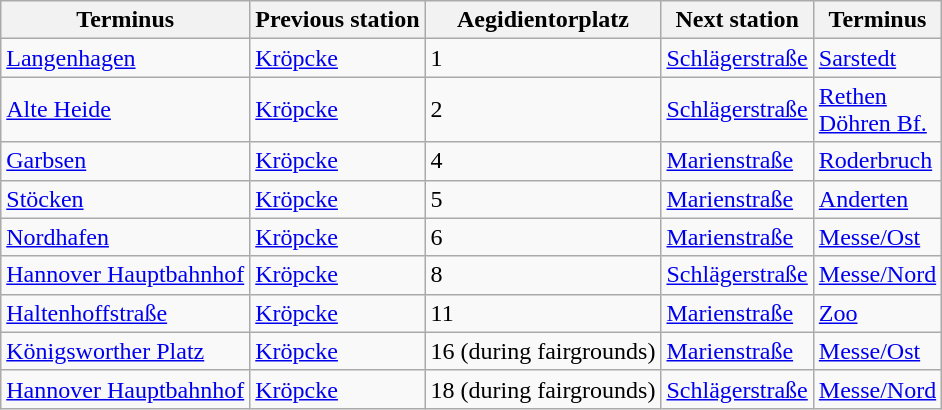<table class="wikitable sortable">
<tr>
<th>Terminus</th>
<th>Previous station</th>
<th>Aegidientorplatz</th>
<th>Next station</th>
<th>Terminus</th>
</tr>
<tr>
<td><a href='#'>Langenhagen</a></td>
<td><a href='#'>Kröpcke</a></td>
<td>1</td>
<td><a href='#'>Schlägerstraße</a></td>
<td><a href='#'>Sarstedt</a></td>
</tr>
<tr>
<td><a href='#'>Alte Heide</a></td>
<td><a href='#'>Kröpcke</a></td>
<td>2</td>
<td><a href='#'>Schlägerstraße</a></td>
<td><a href='#'>Rethen</a><br><a href='#'>Döhren Bf.</a></td>
</tr>
<tr>
<td><a href='#'>Garbsen</a></td>
<td><a href='#'>Kröpcke</a></td>
<td>4</td>
<td><a href='#'>Marienstraße</a></td>
<td><a href='#'>Roderbruch</a></td>
</tr>
<tr>
<td><a href='#'>Stöcken</a></td>
<td><a href='#'>Kröpcke</a></td>
<td>5</td>
<td><a href='#'>Marienstraße</a></td>
<td><a href='#'>Anderten</a></td>
</tr>
<tr>
<td><a href='#'>Nordhafen</a></td>
<td><a href='#'>Kröpcke</a></td>
<td>6</td>
<td><a href='#'>Marienstraße</a></td>
<td><a href='#'>Messe/Ost</a></td>
</tr>
<tr>
<td><a href='#'>Hannover Hauptbahnhof</a></td>
<td><a href='#'>Kröpcke</a></td>
<td>8</td>
<td><a href='#'>Schlägerstraße</a></td>
<td><a href='#'>Messe/Nord</a></td>
</tr>
<tr>
<td><a href='#'>Haltenhoffstraße</a></td>
<td><a href='#'>Kröpcke</a></td>
<td>11</td>
<td><a href='#'>Marienstraße</a></td>
<td><a href='#'>Zoo</a></td>
</tr>
<tr>
<td><a href='#'>Königsworther Platz</a></td>
<td><a href='#'>Kröpcke</a></td>
<td>16 (during fairgrounds)</td>
<td><a href='#'>Marienstraße</a></td>
<td><a href='#'>Messe/Ost</a></td>
</tr>
<tr>
<td><a href='#'>Hannover Hauptbahnhof</a></td>
<td><a href='#'>Kröpcke</a></td>
<td>18 (during fairgrounds)</td>
<td><a href='#'>Schlägerstraße</a></td>
<td><a href='#'>Messe/Nord</a></td>
</tr>
</table>
